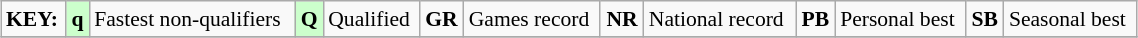<table class="wikitable" style="margin:0.5em auto; font-size:90%;position:relative;" width=60%>
<tr>
<td><strong>KEY:</strong></td>
<td bgcolor=ccffcc align=center><strong>q</strong></td>
<td>Fastest non-qualifiers</td>
<td bgcolor=ccffcc align=center><strong>Q</strong></td>
<td>Qualified</td>
<td align=center><strong>GR</strong></td>
<td>Games record</td>
<td align=center><strong>NR</strong></td>
<td>National record</td>
<td align=center><strong>PB</strong></td>
<td>Personal best</td>
<td align=center><strong>SB</strong></td>
<td>Seasonal best</td>
</tr>
<tr>
</tr>
</table>
